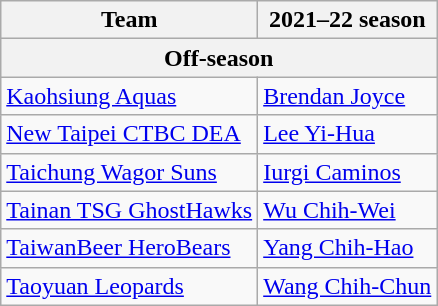<table class="wikitable">
<tr>
<th>Team</th>
<th>2021–22 season</th>
</tr>
<tr>
<th colspan="2">Off-season</th>
</tr>
<tr>
<td><a href='#'>Kaohsiung Aquas</a></td>
<td><a href='#'>Brendan Joyce</a></td>
</tr>
<tr>
<td><a href='#'>New Taipei CTBC DEA</a></td>
<td><a href='#'>Lee Yi-Hua</a></td>
</tr>
<tr>
<td><a href='#'>Taichung Wagor Suns</a></td>
<td><a href='#'>Iurgi Caminos</a></td>
</tr>
<tr>
<td><a href='#'>Tainan TSG GhostHawks</a></td>
<td><a href='#'>Wu Chih-Wei</a></td>
</tr>
<tr>
<td><a href='#'>TaiwanBeer HeroBears</a></td>
<td><a href='#'>Yang Chih-Hao</a></td>
</tr>
<tr>
<td><a href='#'>Taoyuan Leopards</a></td>
<td><a href='#'>Wang Chih-Chun</a></td>
</tr>
</table>
